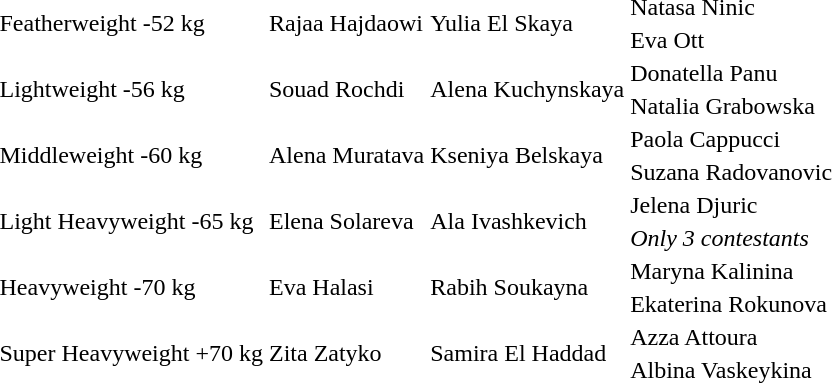<table>
<tr>
<td rowspan=2>Featherweight -52 kg<br></td>
<td rowspan=2>Rajaa Hajdaowi </td>
<td rowspan=2>Yulia El Skaya </td>
<td>Natasa Ninic </td>
</tr>
<tr>
<td>Eva Ott </td>
</tr>
<tr>
<td rowspan=2>Lightweight -56 kg<br></td>
<td rowspan=2>Souad Rochdi </td>
<td rowspan=2>Alena Kuchynskaya </td>
<td>Donatella Panu </td>
</tr>
<tr>
<td>Natalia Grabowska </td>
</tr>
<tr>
<td rowspan=2>Middleweight -60 kg<br></td>
<td rowspan=2>Alena Muratava </td>
<td rowspan=2>Kseniya Belskaya </td>
<td>Paola Cappucci </td>
</tr>
<tr>
<td>Suzana Radovanovic </td>
</tr>
<tr>
<td rowspan=2>Light Heavyweight -65 kg<br></td>
<td rowspan=2>Elena Solareva </td>
<td rowspan=2>Ala Ivashkevich </td>
<td>Jelena Djuric </td>
</tr>
<tr>
<td><em>Only 3 contestants</em></td>
</tr>
<tr>
<td rowspan=2>Heavyweight -70 kg<br></td>
<td rowspan=2>Eva Halasi </td>
<td rowspan=2>Rabih Soukayna </td>
<td>Maryna Kalinina </td>
</tr>
<tr>
<td>Ekaterina Rokunova </td>
</tr>
<tr>
<td rowspan=2>Super Heavyweight +70 kg<br></td>
<td rowspan=2>Zita Zatyko </td>
<td rowspan=2>Samira El Haddad </td>
<td>Azza Attoura </td>
</tr>
<tr>
<td>Albina Vaskeykina </td>
</tr>
<tr>
</tr>
</table>
